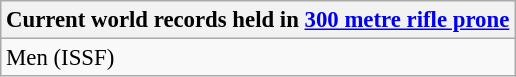<table class="wikitable" style="font-size: 95%">
<tr>
<th colspan=7>Current world records held in <a href='#'>300 metre rifle prone</a></th>
</tr>
<tr>
<td>Men (ISSF)<br></td>
</tr>
</table>
